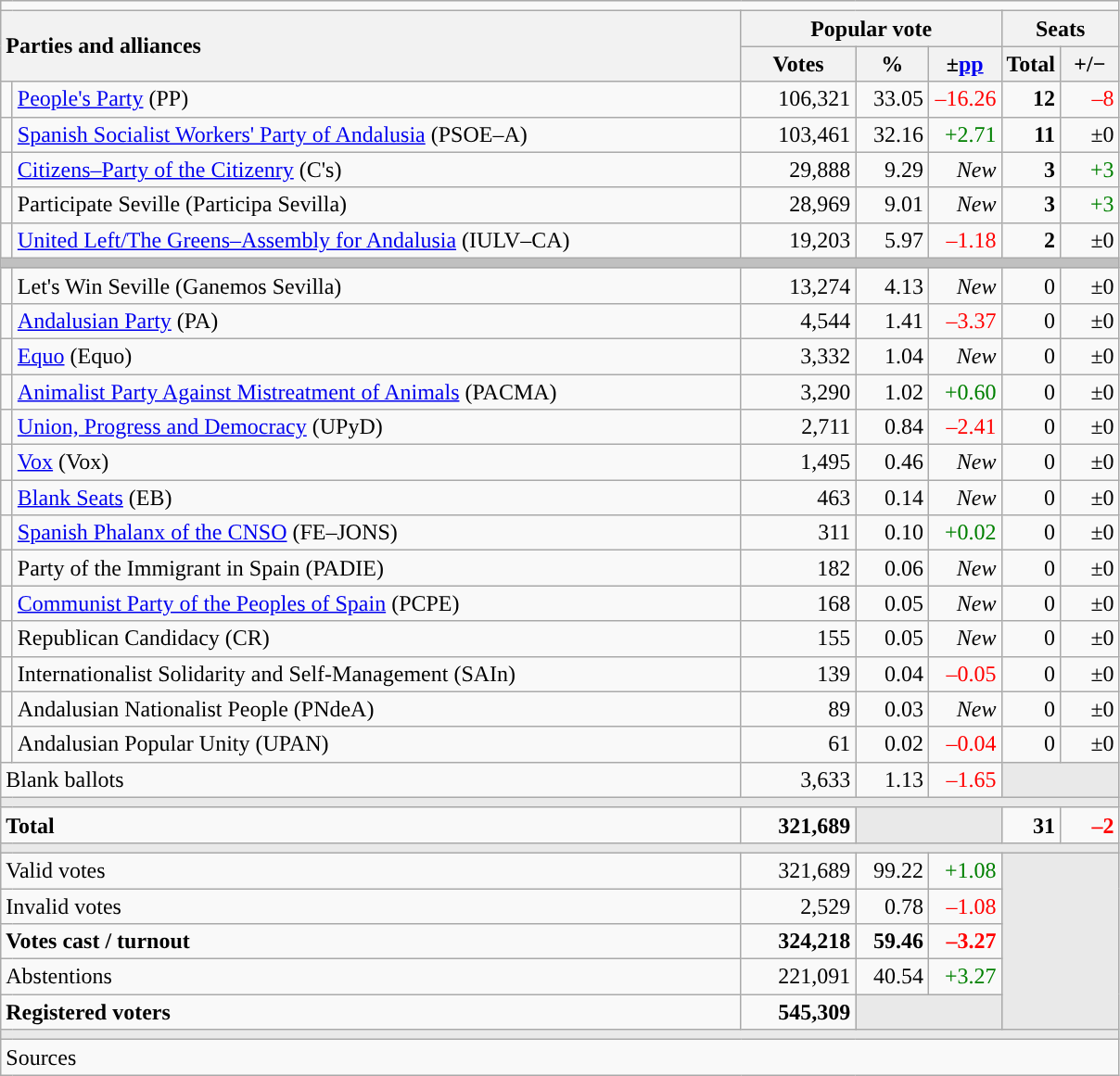<table class="wikitable" style="text-align:right;">
<tr>
<td colspan="7"></td>
</tr>
<tr>
<th style="text-align:left;" rowspan="2" colspan="2" width="525">Parties and alliances</th>
<th colspan="3">Popular vote</th>
<th colspan="2">Seats</th>
</tr>
<tr>
<th width="75">Votes</th>
<th width="45">%</th>
<th width="45">±<a href='#'>pp</a></th>
<th width="35">Total</th>
<th width="35">+/−</th>
</tr>
<tr>
<td width="1" style="color:inherit;background:"></td>
<td align="left"><a href='#'>People's Party</a> (PP)</td>
<td>106,321</td>
<td>33.05</td>
<td style="color:red;">–16.26</td>
<td><strong>12</strong></td>
<td style="color:red;">–8</td>
</tr>
<tr>
<td style="color:inherit;background:"></td>
<td align="left"><a href='#'>Spanish Socialist Workers' Party of Andalusia</a> (PSOE–A)</td>
<td>103,461</td>
<td>32.16</td>
<td style="color:green;">+2.71</td>
<td><strong>11</strong></td>
<td>±0</td>
</tr>
<tr>
<td style="color:inherit;background:"></td>
<td align="left"><a href='#'>Citizens–Party of the Citizenry</a> (C's)</td>
<td>29,888</td>
<td>9.29</td>
<td><em>New</em></td>
<td><strong>3</strong></td>
<td style="color:green;">+3</td>
</tr>
<tr>
<td style="color:inherit;background:"></td>
<td align="left">Participate Seville (Participa Sevilla)</td>
<td>28,969</td>
<td>9.01</td>
<td><em>New</em></td>
<td><strong>3</strong></td>
<td style="color:green;">+3</td>
</tr>
<tr>
<td style="color:inherit;background:"></td>
<td align="left"><a href='#'>United Left/The Greens–Assembly for Andalusia</a> (IULV–CA)</td>
<td>19,203</td>
<td>5.97</td>
<td style="color:red;">–1.18</td>
<td><strong>2</strong></td>
<td>±0</td>
</tr>
<tr>
<td colspan="7" bgcolor="#C0C0C0"></td>
</tr>
<tr>
<td style="color:inherit;background:"></td>
<td align="left">Let's Win Seville (Ganemos Sevilla)</td>
<td>13,274</td>
<td>4.13</td>
<td><em>New</em></td>
<td>0</td>
<td>±0</td>
</tr>
<tr>
<td style="color:inherit;background:"></td>
<td align="left"><a href='#'>Andalusian Party</a> (PA)</td>
<td>4,544</td>
<td>1.41</td>
<td style="color:red;">–3.37</td>
<td>0</td>
<td>±0</td>
</tr>
<tr>
<td style="color:inherit;background:"></td>
<td align="left"><a href='#'>Equo</a> (Equo)</td>
<td>3,332</td>
<td>1.04</td>
<td><em>New</em></td>
<td>0</td>
<td>±0</td>
</tr>
<tr>
<td style="color:inherit;background:"></td>
<td align="left"><a href='#'>Animalist Party Against Mistreatment of Animals</a> (PACMA)</td>
<td>3,290</td>
<td>1.02</td>
<td style="color:green;">+0.60</td>
<td>0</td>
<td>±0</td>
</tr>
<tr>
<td style="color:inherit;background:"></td>
<td align="left"><a href='#'>Union, Progress and Democracy</a> (UPyD)</td>
<td>2,711</td>
<td>0.84</td>
<td style="color:red;">–2.41</td>
<td>0</td>
<td>±0</td>
</tr>
<tr>
<td style="color:inherit;background:"></td>
<td align="left"><a href='#'>Vox</a> (Vox)</td>
<td>1,495</td>
<td>0.46</td>
<td><em>New</em></td>
<td>0</td>
<td>±0</td>
</tr>
<tr>
<td style="color:inherit;background:"></td>
<td align="left"><a href='#'>Blank Seats</a> (EB)</td>
<td>463</td>
<td>0.14</td>
<td><em>New</em></td>
<td>0</td>
<td>±0</td>
</tr>
<tr>
<td style="color:inherit;background:"></td>
<td align="left"><a href='#'>Spanish Phalanx of the CNSO</a> (FE–JONS)</td>
<td>311</td>
<td>0.10</td>
<td style="color:green;">+0.02</td>
<td>0</td>
<td>±0</td>
</tr>
<tr>
<td style="color:inherit;background:"></td>
<td align="left">Party of the Immigrant in Spain (PADIE)</td>
<td>182</td>
<td>0.06</td>
<td><em>New</em></td>
<td>0</td>
<td>±0</td>
</tr>
<tr>
<td style="color:inherit;background:"></td>
<td align="left"><a href='#'>Communist Party of the Peoples of Spain</a> (PCPE)</td>
<td>168</td>
<td>0.05</td>
<td><em>New</em></td>
<td>0</td>
<td>±0</td>
</tr>
<tr>
<td style="color:inherit;background:"></td>
<td align="left">Republican Candidacy (CR)</td>
<td>155</td>
<td>0.05</td>
<td><em>New</em></td>
<td>0</td>
<td>±0</td>
</tr>
<tr>
<td style="color:inherit;background:"></td>
<td align="left">Internationalist Solidarity and Self-Management (SAIn)</td>
<td>139</td>
<td>0.04</td>
<td style="color:red;">–0.05</td>
<td>0</td>
<td>±0</td>
</tr>
<tr>
<td style="color:inherit;background:"></td>
<td align="left">Andalusian Nationalist People (PNdeA)</td>
<td>89</td>
<td>0.03</td>
<td><em>New</em></td>
<td>0</td>
<td>±0</td>
</tr>
<tr>
<td style="color:inherit;background:"></td>
<td align="left">Andalusian Popular Unity (UPAN)</td>
<td>61</td>
<td>0.02</td>
<td style="color:red;">–0.04</td>
<td>0</td>
<td>±0</td>
</tr>
<tr>
<td align="left" colspan="2">Blank ballots</td>
<td>3,633</td>
<td>1.13</td>
<td style="color:red;">–1.65</td>
<td bgcolor="#E9E9E9" colspan="2"></td>
</tr>
<tr>
<td colspan="7" bgcolor="#E9E9E9"></td>
</tr>
<tr style="font-weight:bold;">
<td align="left" colspan="2">Total</td>
<td>321,689</td>
<td bgcolor="#E9E9E9" colspan="2"></td>
<td>31</td>
<td style="color:red;">–2</td>
</tr>
<tr>
<td colspan="7" bgcolor="#E9E9E9"></td>
</tr>
<tr>
<td align="left" colspan="2">Valid votes</td>
<td>321,689</td>
<td>99.22</td>
<td style="color:green;">+1.08</td>
<td bgcolor="#E9E9E9" colspan="2" rowspan="5"></td>
</tr>
<tr>
<td align="left" colspan="2">Invalid votes</td>
<td>2,529</td>
<td>0.78</td>
<td style="color:red;">–1.08</td>
</tr>
<tr style="font-weight:bold;">
<td align="left" colspan="2">Votes cast / turnout</td>
<td>324,218</td>
<td>59.46</td>
<td style="color:red;">–3.27</td>
</tr>
<tr>
<td align="left" colspan="2">Abstentions</td>
<td>221,091</td>
<td>40.54</td>
<td style="color:green;">+3.27</td>
</tr>
<tr style="font-weight:bold;">
<td align="left" colspan="2">Registered voters</td>
<td>545,309</td>
<td bgcolor="#E9E9E9" colspan="2"></td>
</tr>
<tr>
<td colspan="7" bgcolor="#E9E9E9"></td>
</tr>
<tr>
<td align="left" colspan="7">Sources</td>
</tr>
</table>
